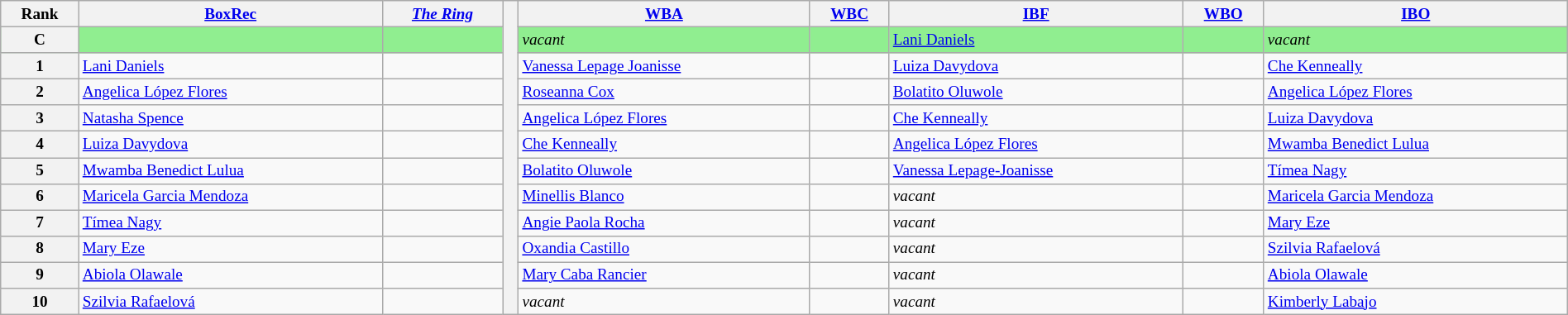<table class="wikitable" style="text-align:left; font-size:80%; width:100%;">
<tr>
<th>Rank</th>
<th><a href='#'>BoxRec</a></th>
<th><em><a href='#'>The Ring</a></em></th>
<th rowspan="12" style="width:1%;"></th>
<th><a href='#'>WBA</a></th>
<th><a href='#'>WBC</a></th>
<th><a href='#'>IBF</a></th>
<th><a href='#'>WBO</a></th>
<th><a href='#'>IBO</a></th>
</tr>
<tr style="background:lightgreen;">
<th scope="row">C</th>
<td></td>
<td></td>
<td><em>vacant</em></td>
<td></td>
<td> <a href='#'>Lani Daniels</a></td>
<td></td>
<td><em>vacant</em></td>
</tr>
<tr>
<th scope="row">1</th>
<td> <a href='#'>Lani Daniels</a></td>
<td></td>
<td> <a href='#'>Vanessa Lepage Joanisse</a></td>
<td></td>
<td> <a href='#'>Luiza Davydova</a></td>
<td></td>
<td> <a href='#'>Che Kenneally</a></td>
</tr>
<tr>
<th scope="row">2</th>
<td> <a href='#'>Angelica López Flores</a></td>
<td></td>
<td> <a href='#'>Roseanna Cox</a></td>
<td></td>
<td> <a href='#'>Bolatito Oluwole</a></td>
<td></td>
<td> <a href='#'>Angelica López Flores</a></td>
</tr>
<tr>
<th scope="row">3</th>
<td> <a href='#'>Natasha Spence</a></td>
<td></td>
<td> <a href='#'>Angelica López Flores</a></td>
<td></td>
<td> <a href='#'>Che Kenneally</a></td>
<td></td>
<td> <a href='#'>Luiza Davydova</a></td>
</tr>
<tr>
<th scope="row">4</th>
<td> <a href='#'>Luiza Davydova</a></td>
<td></td>
<td> <a href='#'>Che Kenneally</a></td>
<td></td>
<td> <a href='#'>Angelica López Flores</a></td>
<td></td>
<td> <a href='#'>Mwamba Benedict Lulua</a></td>
</tr>
<tr>
<th scope="row">5</th>
<td> <a href='#'>Mwamba Benedict Lulua</a></td>
<td></td>
<td> <a href='#'>Bolatito Oluwole</a></td>
<td></td>
<td> <a href='#'>Vanessa Lepage-Joanisse</a></td>
<td></td>
<td> <a href='#'>Tímea Nagy</a></td>
</tr>
<tr>
<th scope="row">6</th>
<td> <a href='#'>Maricela Garcia Mendoza</a></td>
<td></td>
<td> <a href='#'>Minellis Blanco</a></td>
<td></td>
<td><em>vacant</em></td>
<td></td>
<td> <a href='#'>Maricela Garcia Mendoza</a></td>
</tr>
<tr>
<th scope="row">7</th>
<td> <a href='#'>Tímea Nagy</a></td>
<td></td>
<td> <a href='#'>Angie Paola Rocha</a></td>
<td></td>
<td><em>vacant</em></td>
<td></td>
<td> <a href='#'>Mary Eze</a></td>
</tr>
<tr>
<th scope="row">8</th>
<td> <a href='#'>Mary Eze</a></td>
<td></td>
<td> <a href='#'>Oxandia Castillo</a></td>
<td></td>
<td><em>vacant</em></td>
<td></td>
<td> <a href='#'>Szilvia Rafaelová</a></td>
</tr>
<tr>
<th scope="row">9</th>
<td> <a href='#'>Abiola Olawale</a></td>
<td></td>
<td> <a href='#'>Mary Caba Rancier</a></td>
<td></td>
<td><em>vacant</em></td>
<td></td>
<td> <a href='#'>Abiola Olawale</a></td>
</tr>
<tr>
<th scope="row">10</th>
<td> <a href='#'>Szilvia Rafaelová</a></td>
<td></td>
<td><em>vacant</em></td>
<td></td>
<td><em>vacant</em></td>
<td></td>
<td> <a href='#'>Kimberly Labajo</a></td>
</tr>
</table>
